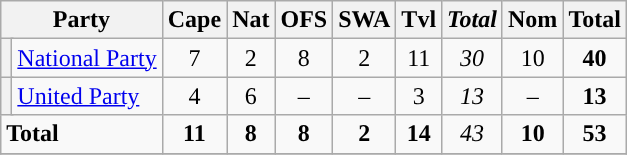<table class="wikitable">
<tr>
<th colspan=3><strong>Party</strong></th>
<th>Cape</th>
<th>Nat</th>
<th>OFS</th>
<th>SWA</th>
<th>Tvl</th>
<th><em>Total</em></th>
<th>Nom</th>
<th><strong>Total</strong></th>
</tr>
<tr>
<th colspan=2 style="background-color: "></th>
<td><a href='#'>National Party</a></td>
<td align=center>7</td>
<td align=center>2</td>
<td align=center>8</td>
<td align=center>2</td>
<td align=center>11</td>
<td align=center><em>30</em></td>
<td align=center>10</td>
<td align=center><strong>40</strong></td>
</tr>
<tr>
<th colspan=2 style="background-color: "></th>
<td><a href='#'>United Party</a></td>
<td align=center>4</td>
<td align=center>6</td>
<td align=center>–</td>
<td align=center>–</td>
<td align=center>3</td>
<td align=center><em>13</em></td>
<td align=center>–</td>
<td align=center><strong>13</strong></td>
</tr>
<tr>
<td colspan=3><strong>Total</strong></td>
<td align=center><strong>11</strong></td>
<td align=center><strong>8</strong></td>
<td align=center><strong>8</strong></td>
<td align=center><strong>2</strong></td>
<td align=center><strong>14</strong></td>
<td align=center><em>43</em></td>
<td align=center><strong>10</strong></td>
<td align=center><strong>53</strong></td>
</tr>
<tr>
</tr>
</table>
